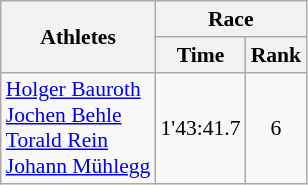<table class="wikitable" border="1" style="font-size:90%">
<tr>
<th rowspan=2>Athletes</th>
<th colspan=2>Race</th>
</tr>
<tr>
<th>Time</th>
<th>Rank</th>
</tr>
<tr>
<td><a href='#'>Holger Bauroth</a><br><a href='#'>Jochen Behle</a><br><a href='#'>Torald Rein</a><br><a href='#'>Johann Mühlegg</a></td>
<td align=center>1'43:41.7</td>
<td align=center>6</td>
</tr>
</table>
